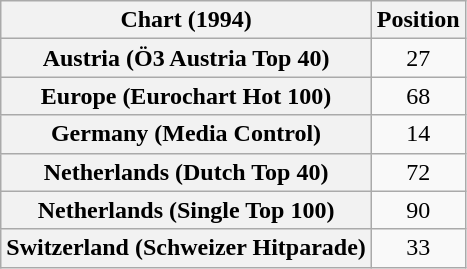<table class="wikitable sortable plainrowheaders" style="text-align:center">
<tr>
<th>Chart (1994)</th>
<th>Position</th>
</tr>
<tr>
<th scope="row">Austria (Ö3 Austria Top 40)</th>
<td>27</td>
</tr>
<tr>
<th scope="row">Europe (Eurochart Hot 100)</th>
<td>68</td>
</tr>
<tr>
<th scope="row">Germany (Media Control)</th>
<td>14</td>
</tr>
<tr>
<th scope="row">Netherlands (Dutch Top 40)</th>
<td>72</td>
</tr>
<tr>
<th scope="row">Netherlands (Single Top 100)</th>
<td>90</td>
</tr>
<tr>
<th scope="row">Switzerland (Schweizer Hitparade)</th>
<td>33</td>
</tr>
</table>
